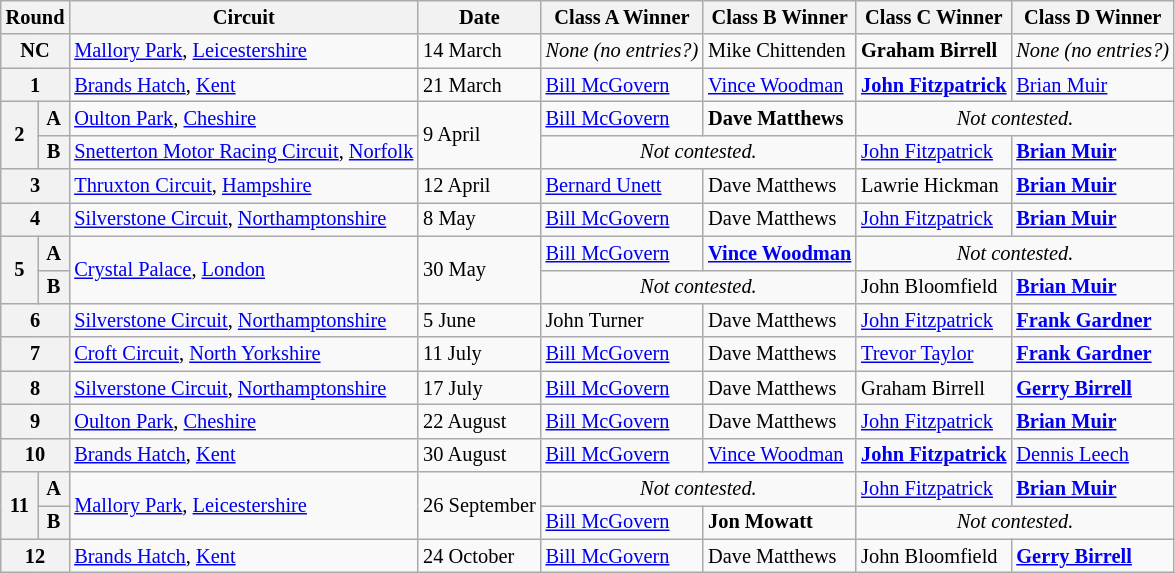<table class="wikitable" style="font-size: 85%;">
<tr>
<th colspan=2>Round</th>
<th>Circuit</th>
<th>Date</th>
<th>Class A Winner</th>
<th>Class B Winner</th>
<th>Class C Winner</th>
<th>Class D Winner</th>
</tr>
<tr>
<th colspan=2>NC</th>
<td><a href='#'>Mallory Park</a>, <a href='#'>Leicestershire</a></td>
<td>14 March</td>
<td align=center><em>None (no entries?)</em></td>
<td> Mike Chittenden</td>
<td> <strong>Graham Birrell</strong></td>
<td align=center><em>None (no entries?)</em></td>
</tr>
<tr>
<th colspan=2>1</th>
<td><a href='#'>Brands Hatch</a>, <a href='#'>Kent</a></td>
<td>21 March</td>
<td> <a href='#'>Bill McGovern</a></td>
<td> <a href='#'>Vince Woodman</a></td>
<td> <strong><a href='#'>John Fitzpatrick</a></strong></td>
<td> <a href='#'>Brian Muir</a></td>
</tr>
<tr>
<th rowspan=2>2</th>
<th>A</th>
<td><a href='#'>Oulton Park</a>, <a href='#'>Cheshire</a></td>
<td rowspan=2>9 April</td>
<td> <a href='#'>Bill McGovern</a></td>
<td> <strong>Dave Matthews</strong></td>
<td colspan=2 align=center><em>Not contested.</em></td>
</tr>
<tr>
<th>B</th>
<td><a href='#'>Snetterton Motor Racing Circuit</a>, <a href='#'>Norfolk</a></td>
<td colspan=2 align=center><em>Not contested.</em></td>
<td> <a href='#'>John Fitzpatrick</a></td>
<td> <strong><a href='#'>Brian Muir</a></strong></td>
</tr>
<tr>
<th colspan=2>3</th>
<td><a href='#'>Thruxton Circuit</a>, <a href='#'>Hampshire</a></td>
<td>12 April</td>
<td> <a href='#'>Bernard Unett</a></td>
<td> Dave Matthews</td>
<td> Lawrie Hickman</td>
<td> <strong><a href='#'>Brian Muir</a></strong></td>
</tr>
<tr>
<th colspan=2>4</th>
<td><a href='#'>Silverstone Circuit</a>, <a href='#'>Northamptonshire</a></td>
<td>8 May</td>
<td> <a href='#'>Bill McGovern</a></td>
<td> Dave Matthews</td>
<td> <a href='#'>John Fitzpatrick</a></td>
<td> <strong><a href='#'>Brian Muir</a></strong></td>
</tr>
<tr>
<th rowspan=2>5</th>
<th>A</th>
<td rowspan=2><a href='#'>Crystal Palace</a>, <a href='#'>London</a></td>
<td rowspan=2>30 May</td>
<td> <a href='#'>Bill McGovern</a></td>
<td> <strong><a href='#'>Vince Woodman</a></strong></td>
<td colspan=2 align=center><em>Not contested.</em></td>
</tr>
<tr>
<th>B</th>
<td colspan=2 align=center><em>Not contested.</em></td>
<td> John Bloomfield</td>
<td> <strong><a href='#'>Brian Muir</a></strong></td>
</tr>
<tr>
<th colspan=2>6</th>
<td><a href='#'>Silverstone Circuit</a>, <a href='#'>Northamptonshire</a></td>
<td>5 June</td>
<td> John Turner</td>
<td> Dave Matthews</td>
<td> <a href='#'>John Fitzpatrick</a></td>
<td> <strong><a href='#'>Frank Gardner</a></strong></td>
</tr>
<tr>
<th colspan=2>7</th>
<td><a href='#'>Croft Circuit</a>, <a href='#'>North Yorkshire</a></td>
<td>11 July</td>
<td> <a href='#'>Bill McGovern</a></td>
<td> Dave Matthews</td>
<td> <a href='#'>Trevor Taylor</a></td>
<td> <strong><a href='#'>Frank Gardner</a></strong></td>
</tr>
<tr>
<th colspan=2>8</th>
<td><a href='#'>Silverstone Circuit</a>, <a href='#'>Northamptonshire</a></td>
<td>17 July</td>
<td> <a href='#'>Bill McGovern</a></td>
<td> Dave Matthews</td>
<td> Graham Birrell</td>
<td> <strong><a href='#'>Gerry Birrell</a></strong></td>
</tr>
<tr>
<th colspan=2>9</th>
<td><a href='#'>Oulton Park</a>, <a href='#'>Cheshire</a></td>
<td>22 August</td>
<td> <a href='#'>Bill McGovern</a></td>
<td> Dave Matthews</td>
<td> <a href='#'>John Fitzpatrick</a></td>
<td> <strong><a href='#'>Brian Muir</a></strong></td>
</tr>
<tr>
<th colspan=2>10</th>
<td><a href='#'>Brands Hatch</a>, <a href='#'>Kent</a></td>
<td>30 August</td>
<td> <a href='#'>Bill McGovern</a></td>
<td> <a href='#'>Vince Woodman</a></td>
<td> <strong><a href='#'>John Fitzpatrick</a></strong></td>
<td> <a href='#'>Dennis Leech</a></td>
</tr>
<tr>
<th rowspan=2>11</th>
<th>A</th>
<td rowspan=2><a href='#'>Mallory Park</a>, <a href='#'>Leicestershire</a></td>
<td rowspan=2>26 September</td>
<td colspan=2 align=center><em>Not contested.</em></td>
<td> <a href='#'>John Fitzpatrick</a></td>
<td> <strong><a href='#'>Brian Muir</a></strong></td>
</tr>
<tr>
<th>B</th>
<td> <a href='#'>Bill McGovern</a></td>
<td> <strong>Jon Mowatt</strong></td>
<td colspan=2 align=center><em>Not contested.</em></td>
</tr>
<tr>
<th colspan=2>12</th>
<td><a href='#'>Brands Hatch</a>, <a href='#'>Kent</a></td>
<td>24 October</td>
<td> <a href='#'>Bill McGovern</a></td>
<td> Dave Matthews</td>
<td> John Bloomfield</td>
<td> <strong><a href='#'>Gerry Birrell</a></strong></td>
</tr>
</table>
